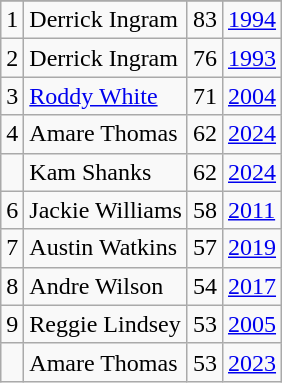<table class="wikitable">
<tr>
</tr>
<tr>
<td>1</td>
<td>Derrick Ingram</td>
<td>83</td>
<td><a href='#'>1994</a></td>
</tr>
<tr>
<td>2</td>
<td>Derrick Ingram</td>
<td>76</td>
<td><a href='#'>1993</a></td>
</tr>
<tr>
<td>3</td>
<td><a href='#'>Roddy White</a></td>
<td>71</td>
<td><a href='#'>2004</a></td>
</tr>
<tr>
<td>4</td>
<td>Amare Thomas</td>
<td>62</td>
<td><a href='#'>2024</a></td>
</tr>
<tr>
<td></td>
<td>Kam Shanks</td>
<td>62</td>
<td><a href='#'>2024</a></td>
</tr>
<tr>
<td>6</td>
<td>Jackie Williams</td>
<td>58</td>
<td><a href='#'>2011</a></td>
</tr>
<tr>
<td>7</td>
<td>Austin Watkins</td>
<td>57</td>
<td><a href='#'>2019</a></td>
</tr>
<tr>
<td>8</td>
<td>Andre Wilson</td>
<td>54</td>
<td><a href='#'>2017</a></td>
</tr>
<tr>
<td>9</td>
<td>Reggie Lindsey</td>
<td>53</td>
<td><a href='#'>2005</a></td>
</tr>
<tr>
<td></td>
<td>Amare Thomas</td>
<td>53</td>
<td><a href='#'>2023</a></td>
</tr>
</table>
